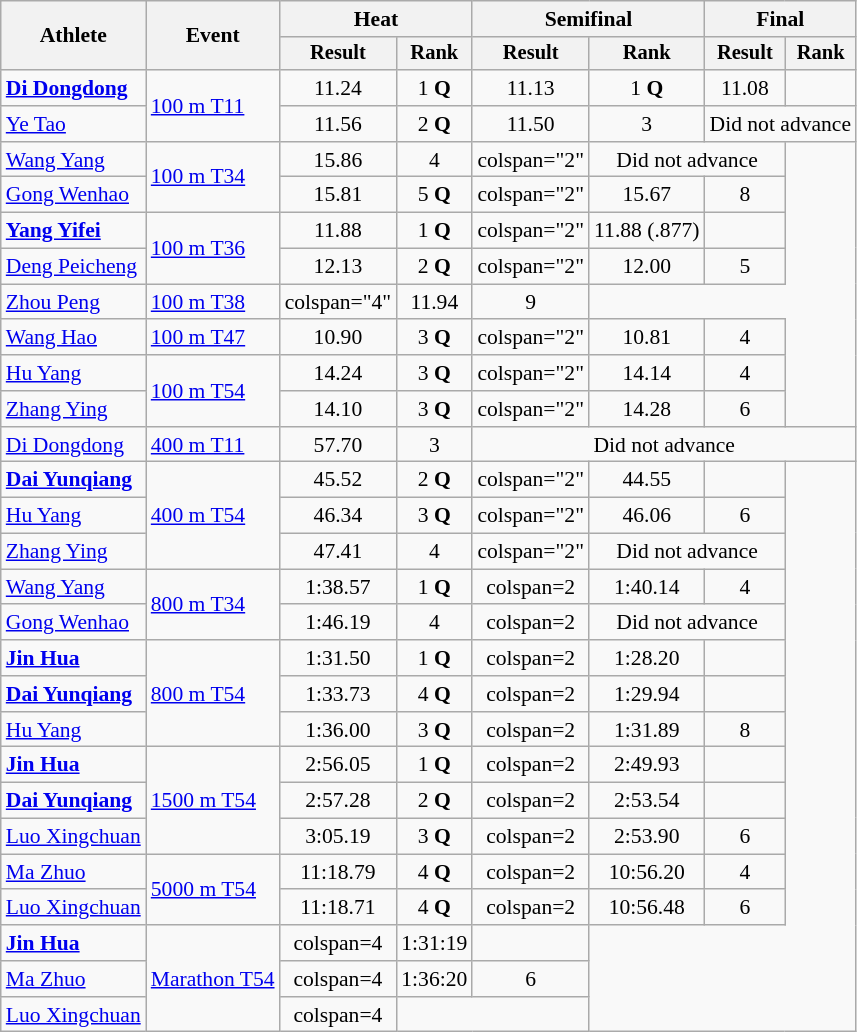<table class="wikitable" style="font-size:90%">
<tr>
<th rowspan="2">Athlete</th>
<th rowspan="2">Event</th>
<th colspan="2">Heat</th>
<th colspan="2">Semifinal</th>
<th colspan="2">Final</th>
</tr>
<tr style="font-size:95%">
<th>Result</th>
<th>Rank</th>
<th>Result</th>
<th>Rank</th>
<th>Result</th>
<th>Rank</th>
</tr>
<tr align=center>
<td align=left><strong><a href='#'>Di Dongdong</a></strong></td>
<td align=left rowspan=2><a href='#'>100 m T11</a></td>
<td>11.24</td>
<td>1 <strong>Q</strong></td>
<td>11.13</td>
<td>1 <strong>Q</strong></td>
<td>11.08</td>
<td></td>
</tr>
<tr align=center>
<td align=left><a href='#'>Ye Tao</a></td>
<td>11.56</td>
<td>2 <strong>Q</strong></td>
<td>11.50</td>
<td>3</td>
<td colspan="2">Did not advance</td>
</tr>
<tr align=center>
<td align=left><a href='#'>Wang Yang</a></td>
<td align=left rowspan=2><a href='#'>100 m T34</a></td>
<td>15.86</td>
<td>4</td>
<td>colspan="2" </td>
<td colspan="2">Did not advance</td>
</tr>
<tr align=center>
<td align=left><a href='#'>Gong Wenhao</a></td>
<td>15.81</td>
<td>5 <strong>Q</strong></td>
<td>colspan="2" </td>
<td>15.67</td>
<td>8</td>
</tr>
<tr align=center>
<td align=left><strong><a href='#'>Yang Yifei</a></strong></td>
<td align=left rowspan=2><a href='#'>100 m T36</a></td>
<td>11.88</td>
<td>1 <strong>Q</strong></td>
<td>colspan="2" </td>
<td>11.88	(.877)</td>
<td></td>
</tr>
<tr align=center>
<td align=left><a href='#'>Deng Peicheng</a></td>
<td>12.13</td>
<td>2 <strong>Q</strong></td>
<td>colspan="2" </td>
<td>12.00</td>
<td>5</td>
</tr>
<tr align=center>
<td align=left><a href='#'>Zhou Peng</a></td>
<td align=left><a href='#'>100 m T38</a></td>
<td>colspan="4" </td>
<td>11.94</td>
<td>9</td>
</tr>
<tr align=center>
<td align=left><a href='#'>Wang Hao</a></td>
<td align=left><a href='#'>100 m T47</a></td>
<td>10.90</td>
<td>3 <strong>Q</strong></td>
<td>colspan="2" </td>
<td>10.81</td>
<td>4</td>
</tr>
<tr align=center>
<td align=left><a href='#'>Hu Yang</a></td>
<td align=left rowspan=2><a href='#'>100 m T54</a></td>
<td>14.24</td>
<td>3 <strong>Q</strong></td>
<td>colspan="2" </td>
<td>14.14</td>
<td>4</td>
</tr>
<tr align=center>
<td align=left><a href='#'>Zhang Ying</a></td>
<td>14.10</td>
<td>3 <strong>Q</strong></td>
<td>colspan="2" </td>
<td>14.28</td>
<td>6</td>
</tr>
<tr align=center>
<td align=left><a href='#'>Di Dongdong</a></td>
<td align=left><a href='#'>400 m T11</a></td>
<td>57.70</td>
<td>3</td>
<td colspan=4>Did not advance</td>
</tr>
<tr align=center>
<td align=left><strong><a href='#'>Dai Yunqiang</a></strong></td>
<td align=left rowspan=3><a href='#'>400 m T54</a></td>
<td>45.52</td>
<td>2 <strong>Q</strong></td>
<td>colspan="2" </td>
<td>44.55</td>
<td></td>
</tr>
<tr align=center>
<td align=left><a href='#'>Hu Yang</a></td>
<td>46.34</td>
<td>3 <strong>Q</strong></td>
<td>colspan="2" </td>
<td>46.06</td>
<td>6</td>
</tr>
<tr align=center>
<td align=left><a href='#'>Zhang Ying</a></td>
<td>47.41</td>
<td>4</td>
<td>colspan="2" </td>
<td colspan=2>Did not advance</td>
</tr>
<tr align=center>
<td align=left><a href='#'>Wang Yang</a></td>
<td align=left rowspan=2><a href='#'>800 m T34</a></td>
<td>1:38.57</td>
<td>1 <strong>Q</strong></td>
<td>colspan=2 </td>
<td>1:40.14</td>
<td>4</td>
</tr>
<tr align=center>
<td align=left><a href='#'>Gong Wenhao</a></td>
<td>1:46.19</td>
<td>4</td>
<td>colspan=2 </td>
<td colspan=2>Did not advance</td>
</tr>
<tr align=center>
<td align=left><strong><a href='#'>Jin Hua</a></strong></td>
<td align=left rowspan=3><a href='#'>800 m T54</a></td>
<td>1:31.50</td>
<td>1 <strong>Q</strong></td>
<td>colspan=2 </td>
<td>1:28.20</td>
<td></td>
</tr>
<tr align=center>
<td align=left><strong><a href='#'>Dai Yunqiang</a></strong></td>
<td>1:33.73</td>
<td>4  <strong>Q</strong></td>
<td>colspan=2 </td>
<td>1:29.94</td>
<td></td>
</tr>
<tr align=center>
<td align=left><a href='#'>Hu Yang</a></td>
<td>1:36.00</td>
<td>3 <strong>Q</strong></td>
<td>colspan=2 </td>
<td>1:31.89</td>
<td>8</td>
</tr>
<tr align=center>
<td align=left><strong><a href='#'>Jin Hua</a></strong></td>
<td align=left rowspan=3><a href='#'>1500 m T54</a></td>
<td>2:56.05</td>
<td>1 <strong>Q</strong></td>
<td>colspan=2 </td>
<td>2:49.93</td>
<td></td>
</tr>
<tr align=center>
<td align=left><strong><a href='#'>Dai Yunqiang</a></strong></td>
<td>2:57.28</td>
<td>2  <strong>Q</strong></td>
<td>colspan=2 </td>
<td>2:53.54</td>
<td></td>
</tr>
<tr align=center>
<td align=left><a href='#'>Luo Xingchuan</a></td>
<td>3:05.19</td>
<td>3 <strong>Q</strong></td>
<td>colspan=2 </td>
<td>2:53.90</td>
<td>6</td>
</tr>
<tr align=center>
<td align=left><a href='#'>Ma Zhuo</a></td>
<td align=left rowspan="2"><a href='#'>5000 m T54</a></td>
<td>11:18.79</td>
<td>4 <strong>Q</strong></td>
<td>colspan=2 </td>
<td>10:56.20</td>
<td>4</td>
</tr>
<tr align=center>
<td align=left><a href='#'>Luo Xingchuan</a></td>
<td>11:18.71</td>
<td>4 <strong>Q</strong></td>
<td>colspan=2 </td>
<td>10:56.48</td>
<td>6</td>
</tr>
<tr align=center>
<td align=left><strong><a href='#'>Jin Hua</a></strong></td>
<td align=left rowspan="3"><a href='#'>Marathon T54</a></td>
<td>colspan=4 </td>
<td>1:31:19</td>
<td></td>
</tr>
<tr align=center>
<td align=left><a href='#'>Ma Zhuo</a></td>
<td>colspan=4 </td>
<td>1:36:20</td>
<td>6</td>
</tr>
<tr align=center>
<td align=left><a href='#'>Luo Xingchuan</a></td>
<td>colspan=4 </td>
<td colspan=2></td>
</tr>
</table>
